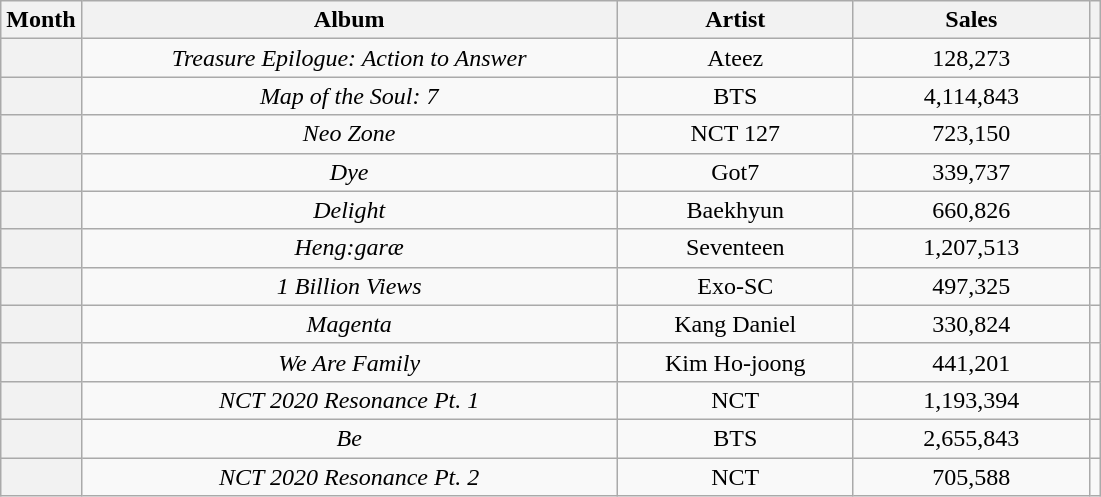<table class="wikitable plainrowheaders" style="text-align:center">
<tr>
<th scope="col">Month</th>
<th scope="col" width="350">Album</th>
<th scope="col" width="150">Artist</th>
<th scope="col" width="150">Sales</th>
<th scope="col" class="unsortable"></th>
</tr>
<tr>
<th scope="row"></th>
<td><em>Treasure Epilogue: Action to Answer</em></td>
<td>Ateez</td>
<td>128,273</td>
<td></td>
</tr>
<tr>
<th scope="row"></th>
<td><em>Map of the Soul: 7</em></td>
<td>BTS</td>
<td>4,114,843</td>
<td></td>
</tr>
<tr>
<th scope="row"></th>
<td><em>Neo Zone</em></td>
<td>NCT 127</td>
<td>723,150</td>
<td></td>
</tr>
<tr>
<th scope="row"></th>
<td><em>Dye</em></td>
<td>Got7</td>
<td>339,737</td>
<td></td>
</tr>
<tr>
<th scope="row"></th>
<td><em>Delight</em></td>
<td>Baekhyun</td>
<td>660,826</td>
<td></td>
</tr>
<tr>
<th scope="row"></th>
<td><em>Heng:garæ</em></td>
<td>Seventeen</td>
<td>1,207,513</td>
<td></td>
</tr>
<tr>
<th scope="row"></th>
<td><em>1 Billion Views</em></td>
<td>Exo-SC</td>
<td>497,325</td>
<td></td>
</tr>
<tr>
<th scope="row"></th>
<td><em>Magenta</em></td>
<td>Kang Daniel</td>
<td>330,824</td>
<td></td>
</tr>
<tr>
<th scope="row"></th>
<td><em>We Are Family</em></td>
<td>Kim Ho-joong</td>
<td>441,201</td>
<td></td>
</tr>
<tr>
<th scope="row"></th>
<td><em>NCT 2020 Resonance Pt. 1</em></td>
<td>NCT</td>
<td>1,193,394</td>
<td></td>
</tr>
<tr>
<th scope="row"></th>
<td><em>Be</em></td>
<td>BTS</td>
<td>2,655,843</td>
<td></td>
</tr>
<tr>
<th scope="row"></th>
<td><em>NCT 2020 Resonance Pt. 2</em></td>
<td>NCT</td>
<td>705,588</td>
<td></td>
</tr>
</table>
